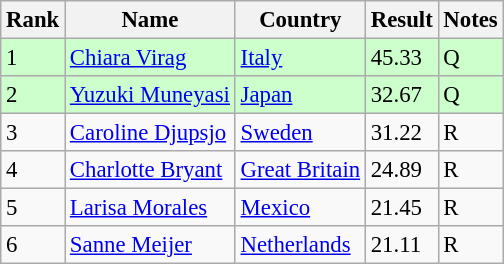<table class="wikitable" style="font-size:95%" style="text-align:center; width:35em;">
<tr>
<th>Rank</th>
<th>Name</th>
<th>Country</th>
<th>Result</th>
<th>Notes</th>
</tr>
<tr bgcolor=ccffcc>
<td>1</td>
<td align=left><a href='#'>Chiara Virag</a></td>
<td align="left"> <a href='#'>Italy</a></td>
<td>45.33</td>
<td>Q</td>
</tr>
<tr bgcolor=ccffcc>
<td>2</td>
<td align=left><a href='#'>Yuzuki Muneyasi</a></td>
<td align="left"> <a href='#'>Japan</a></td>
<td>32.67</td>
<td>Q</td>
</tr>
<tr>
<td>3</td>
<td align=left><a href='#'>Caroline Djupsjo</a></td>
<td align="left"> <a href='#'>Sweden</a></td>
<td>31.22</td>
<td>R</td>
</tr>
<tr>
<td>4</td>
<td align=left><a href='#'>Charlotte Bryant</a></td>
<td align="left"> <a href='#'>Great Britain</a></td>
<td>24.89</td>
<td>R</td>
</tr>
<tr>
<td>5</td>
<td align=left><a href='#'>Larisa Morales</a></td>
<td align="left"> <a href='#'>Mexico</a></td>
<td>21.45</td>
<td>R</td>
</tr>
<tr>
<td>6</td>
<td align=left><a href='#'>Sanne Meijer</a></td>
<td align="left"> <a href='#'>Netherlands</a></td>
<td>21.11</td>
<td>R</td>
</tr>
</table>
